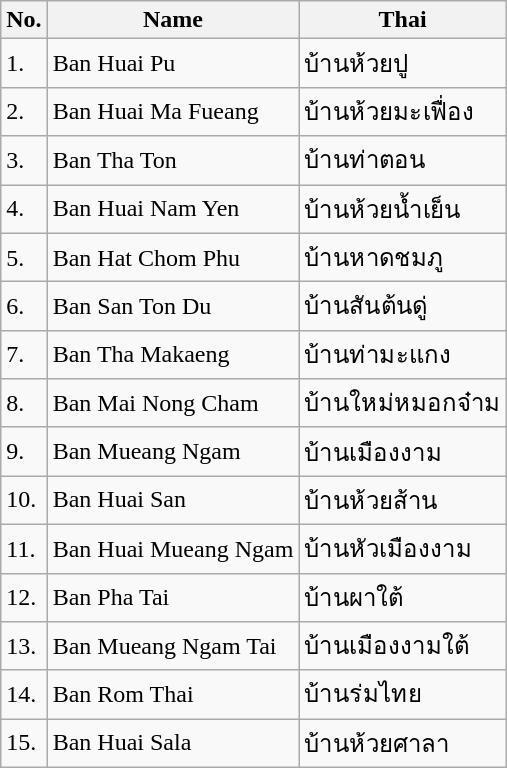<table class="wikitable sortable">
<tr>
<th>No.</th>
<th>Name</th>
<th>Thai</th>
</tr>
<tr>
<td>1.</td>
<td>Ban Huai Pu</td>
<td>บ้านห้วยปู</td>
</tr>
<tr>
<td>2.</td>
<td>Ban Huai Ma Fueang</td>
<td>บ้านห้วยมะเฟื่อง</td>
</tr>
<tr>
<td>3.</td>
<td>Ban Tha Ton</td>
<td>บ้านท่าตอน</td>
</tr>
<tr>
<td>4.</td>
<td>Ban Huai Nam Yen</td>
<td>บ้านห้วยน้ำเย็น</td>
</tr>
<tr>
<td>5.</td>
<td>Ban Hat Chom Phu</td>
<td>บ้านหาดชมภู</td>
</tr>
<tr>
<td>6.</td>
<td>Ban San Ton Du</td>
<td>บ้านสันต้นดู่</td>
</tr>
<tr>
<td>7.</td>
<td>Ban Tha Makaeng</td>
<td>บ้านท่ามะแกง</td>
</tr>
<tr>
<td>8.</td>
<td>Ban Mai Nong Cham</td>
<td>บ้านใหม่หมอกจ๋าม</td>
</tr>
<tr>
<td>9.</td>
<td>Ban Mueang Ngam</td>
<td>บ้านเมืองงาม</td>
</tr>
<tr>
<td>10.</td>
<td>Ban Huai San</td>
<td>บ้านห้วยส้าน</td>
</tr>
<tr>
<td>11.</td>
<td>Ban Huai Mueang Ngam</td>
<td>บ้านหัวเมืองงาม</td>
</tr>
<tr>
<td>12.</td>
<td>Ban Pha Tai</td>
<td>บ้านผาใต้</td>
</tr>
<tr>
<td>13.</td>
<td>Ban Mueang Ngam Tai</td>
<td>บ้านเมืองงามใต้</td>
</tr>
<tr>
<td>14.</td>
<td>Ban Rom Thai</td>
<td>บ้านร่มไทย</td>
</tr>
<tr>
<td>15.</td>
<td>Ban Huai Sala</td>
<td>บ้านห้วยศาลา</td>
</tr>
</table>
